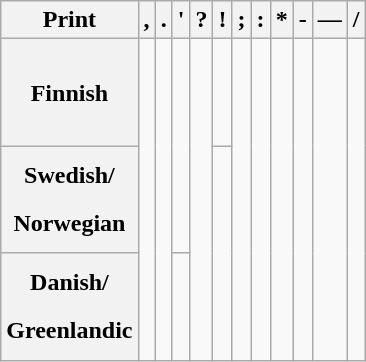<table class="wikitable">
<tr align=center>
<th>Print</th>
<th>,</th>
<th>.</th>
<th>'</th>
<th>?</th>
<th>!</th>
<th>;</th>
<th>:</th>
<th>*</th>
<th>-</th>
<th>—</th>
<th>/</th>
</tr>
<tr align=center style="line-height: 4">
<th>Finnish</th>
<td rowspan=3></td>
<td rowspan=3></td>
<td rowspan=2></td>
<td rowspan=3></td>
<td></td>
<td rowspan=3></td>
<td rowspan=3></td>
<td rowspan=3></td>
<td rowspan=3></td>
<td rowspan=3></td>
<td rowspan=3></td>
</tr>
<tr align=center style="line-height: 2">
<th>Swedish/<br>Norwegian</th>
<td rowspan=2></td>
</tr>
<tr align=center style="line-height: 2">
<th>Danish/<br>Greenlandic</th>
<td></td>
</tr>
</table>
